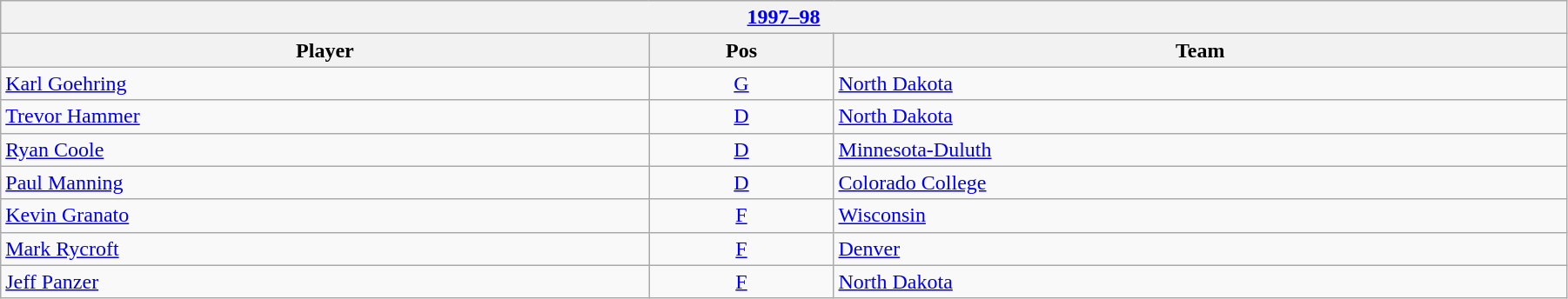<table class="wikitable" width=95%>
<tr>
<th colspan=3><a href='#'>1997–98</a></th>
</tr>
<tr>
<th>Player</th>
<th>Pos</th>
<th>Team</th>
</tr>
<tr>
<td><a href='#'>Karl Goehring</a></td>
<td align=center><a href='#'>G</a></td>
<td><a href='#'>North Dakota</a></td>
</tr>
<tr>
<td><a href='#'>Trevor Hammer</a></td>
<td align=center><a href='#'>D</a></td>
<td><a href='#'>North Dakota</a></td>
</tr>
<tr>
<td><a href='#'>Ryan Coole</a></td>
<td align=center><a href='#'>D</a></td>
<td><a href='#'>Minnesota-Duluth</a></td>
</tr>
<tr>
<td><a href='#'>Paul Manning</a></td>
<td align=center><a href='#'>D</a></td>
<td><a href='#'>Colorado College</a></td>
</tr>
<tr>
<td><a href='#'>Kevin Granato</a></td>
<td align=center><a href='#'>F</a></td>
<td><a href='#'>Wisconsin</a></td>
</tr>
<tr>
<td><a href='#'>Mark Rycroft</a></td>
<td align=center><a href='#'>F</a></td>
<td><a href='#'>Denver</a></td>
</tr>
<tr>
<td><a href='#'>Jeff Panzer</a></td>
<td align=center><a href='#'>F</a></td>
<td><a href='#'>North Dakota</a></td>
</tr>
</table>
